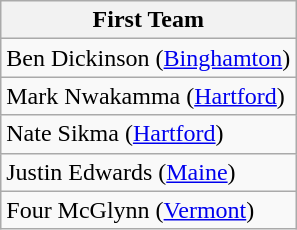<table class="wikitable">
<tr>
<th>First Team</th>
</tr>
<tr>
<td>Ben Dickinson (<a href='#'>Binghamton</a>)</td>
</tr>
<tr>
<td>Mark Nwakamma (<a href='#'>Hartford</a>)</td>
</tr>
<tr>
<td>Nate Sikma (<a href='#'>Hartford</a>)</td>
</tr>
<tr>
<td>Justin Edwards (<a href='#'>Maine</a>)</td>
</tr>
<tr>
<td>Four McGlynn (<a href='#'>Vermont</a>)</td>
</tr>
</table>
